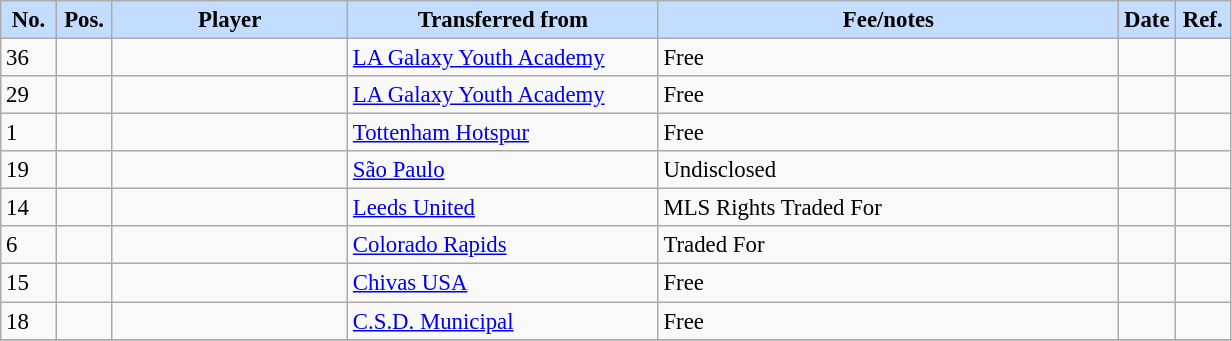<table class="wikitable sortable" style="text-align:left; font-size:95%;">
<tr>
<th style="background:#c2ddff; width:30px;"><strong>No.</strong></th>
<th style="background:#c2ddff; width:30px;"><strong>Pos.</strong></th>
<th style="background:#c2ddff; width:150px;"><strong>Player</strong></th>
<th style="background:#c2ddff; width:200px;"><strong>Transferred from</strong></th>
<th style="background:#c2ddff; width:300px;"><strong>Fee/notes</strong></th>
<th style="background:#c2ddff; width:30px;"><strong>Date</strong></th>
<th style="background:#c2ddff; width:30px;"><strong>Ref.</strong></th>
</tr>
<tr>
<td>36</td>
<td align=center></td>
<td></td>
<td> <a href='#'>LA Galaxy Youth Academy</a></td>
<td>Free</td>
<td></td>
<td></td>
</tr>
<tr>
<td>29</td>
<td align=center></td>
<td></td>
<td> <a href='#'>LA Galaxy Youth Academy</a></td>
<td>Free</td>
<td></td>
<td></td>
</tr>
<tr>
<td>1</td>
<td align=center></td>
<td></td>
<td> <a href='#'>Tottenham Hotspur</a></td>
<td>Free</td>
<td></td>
<td></td>
</tr>
<tr>
<td>19</td>
<td align=center></td>
<td></td>
<td> <a href='#'>São Paulo</a></td>
<td>Undisclosed</td>
<td></td>
<td></td>
</tr>
<tr>
<td>14</td>
<td align=center></td>
<td></td>
<td> <a href='#'>Leeds United</a></td>
<td>MLS Rights Traded For</td>
<td></td>
<td></td>
</tr>
<tr>
<td>6</td>
<td align=center></td>
<td></td>
<td> <a href='#'>Colorado Rapids</a></td>
<td>Traded For</td>
<td></td>
<td></td>
</tr>
<tr>
<td>15</td>
<td align=center></td>
<td></td>
<td><a href='#'>Chivas USA</a></td>
<td>Free</td>
<td></td>
<td></td>
</tr>
<tr>
<td>18</td>
<td align=center></td>
<td></td>
<td> <a href='#'>C.S.D. Municipal</a></td>
<td>Free</td>
<td></td>
<td></td>
</tr>
<tr>
</tr>
</table>
